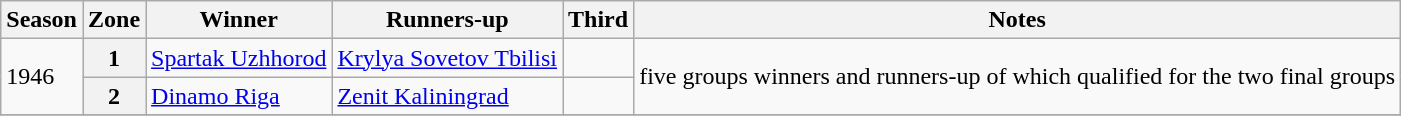<table class="wikitable">
<tr>
<th>Season</th>
<th>Zone</th>
<th>Winner</th>
<th>Runners-up</th>
<th>Third</th>
<th>Notes</th>
</tr>
<tr>
<td rowspan=2>1946</td>
<th>1</th>
<td><a href='#'>Spartak Uzhhorod</a></td>
<td><a href='#'>Krylya Sovetov Tbilisi</a></td>
<td></td>
<td rowspan=2>five groups winners and runners-up of which qualified for the two final groups</td>
</tr>
<tr>
<th>2</th>
<td><a href='#'>Dinamo Riga</a></td>
<td><a href='#'>Zenit Kaliningrad</a></td>
<td></td>
</tr>
<tr>
</tr>
</table>
